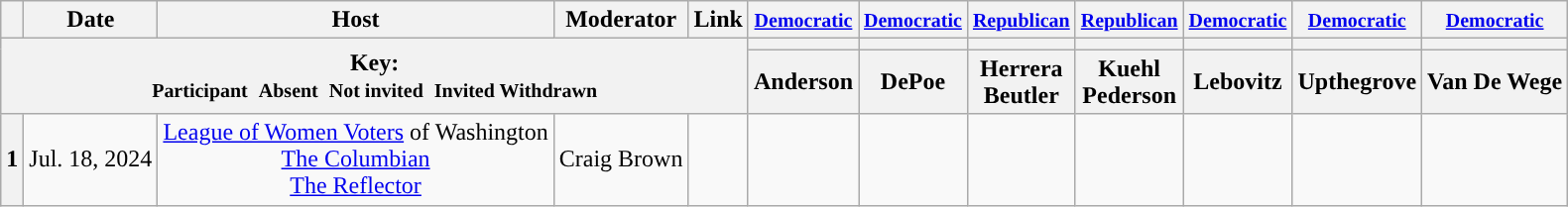<table class="wikitable" style="text-align:center;">
<tr>
<th scope="col"></th>
<th scope="col">Date</th>
<th scope="col">Host</th>
<th scope="col">Moderator</th>
<th scope="col">Link</th>
<th scope="col"><small><a href='#'>Democratic</a></small></th>
<th scope="col"><small><a href='#'>Democratic</a></small></th>
<th scope="col"><small><a href='#'>Republican</a></small></th>
<th scope="col"><small><a href='#'>Republican</a></small></th>
<th scope="col"><small><a href='#'>Democratic</a></small></th>
<th scope="col"><small><a href='#'>Democratic</a></small></th>
<th scope="col"><small><a href='#'>Democratic</a></small></th>
</tr>
<tr>
<th colspan="5" rowspan="2">Key:<br> <small>Participant </small>  <small>Absent </small>  <small>Not invited </small>  <small>Invited  Withdrawn</small></th>
<th scope="col" style="background:"></th>
<th scope="col" style="background:"></th>
<th scope="col" style="background:"></th>
<th scope="col" style="background:"></th>
<th scope="col" style="background:"></th>
<th scope="col" style="background:"></th>
<th scope="col" style="background:"></th>
</tr>
<tr>
<th scope="col">Anderson</th>
<th scope="col">DePoe</th>
<th scope="col">Herrera<br>Beutler</th>
<th scope="col">Kuehl<br>Pederson</th>
<th scope="col">Lebovitz</th>
<th scope="col">Upthegrove</th>
<th scope="col">Van De Wege</th>
</tr>
<tr>
<th>1</th>
<td style="white-space:nowrap;">Jul. 18, 2024</td>
<td style="white-space:nowrap;"><a href='#'>League of Women Voters</a> of Washington<br><a href='#'>The Columbian</a><br><a href='#'>The Reflector</a></td>
<td style="white-space:nowrap;">Craig Brown</td>
<td style="white-space:nowrap;"></td>
<td></td>
<td></td>
<td></td>
<td></td>
<td></td>
<td></td>
<td></td>
</tr>
</table>
